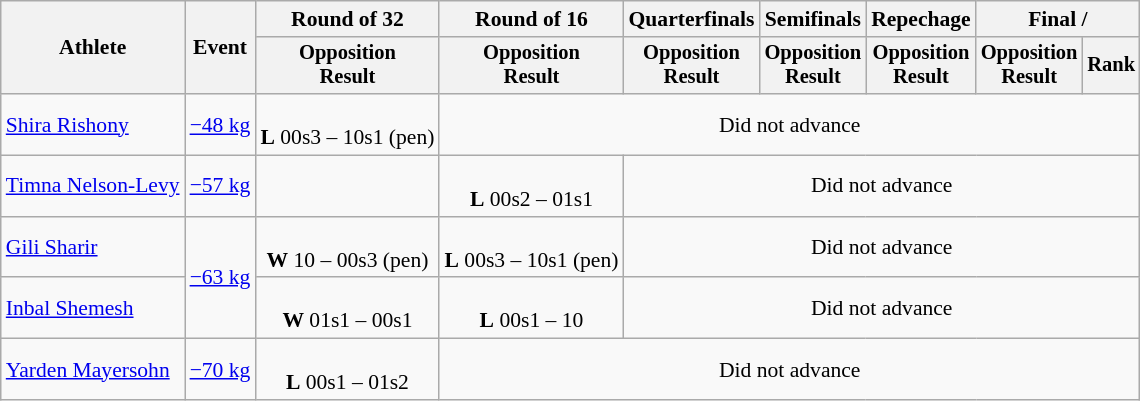<table class="wikitable" style="font-size:90%">
<tr>
<th rowspan="2">Athlete</th>
<th rowspan="2">Event</th>
<th>Round of 32</th>
<th>Round of 16</th>
<th>Quarterfinals</th>
<th>Semifinals</th>
<th>Repechage</th>
<th colspan=2>Final / </th>
</tr>
<tr style="font-size:95%">
<th>Opposition<br>Result</th>
<th>Opposition<br>Result</th>
<th>Opposition<br>Result</th>
<th>Opposition<br>Result</th>
<th>Opposition<br>Result</th>
<th>Opposition<br>Result</th>
<th>Rank</th>
</tr>
<tr align=center>
<td align=left><a href='#'>Shira Rishony</a></td>
<td align=left><a href='#'>−48 kg</a></td>
<td><br><strong>L</strong> 00s3 – 10s1 (pen)</td>
<td colspan=6>Did not advance</td>
</tr>
<tr align=center>
<td align=left><a href='#'>Timna Nelson-Levy</a></td>
<td align=left><a href='#'>−57 kg</a></td>
<td></td>
<td><br><strong>L</strong> 00s2 – 01s1</td>
<td colspan=5>Did not advance</td>
</tr>
<tr align=center>
<td align=left><a href='#'>Gili Sharir</a></td>
<td align=left rowspan=2><a href='#'>−63 kg</a></td>
<td><br><strong>W</strong> 10 – 00s3 (pen)</td>
<td><br><strong>L</strong> 00s3 – 10s1 (pen)</td>
<td colspan=5>Did not advance</td>
</tr>
<tr align=center>
<td align=left><a href='#'>Inbal Shemesh</a></td>
<td><br><strong>W</strong> 01s1 – 00s1</td>
<td><br><strong>L</strong> 00s1 – 10</td>
<td colspan=5>Did not advance</td>
</tr>
<tr align=center>
<td align=left><a href='#'>Yarden Mayersohn</a></td>
<td align=left><a href='#'>−70 kg</a></td>
<td><br><strong>L</strong> 00s1 – 01s2</td>
<td colspan=6>Did not advance</td>
</tr>
</table>
